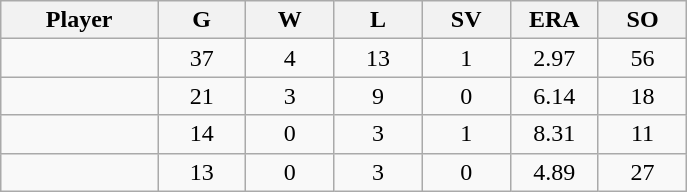<table class="wikitable sortable">
<tr>
<th bgcolor="#DDDDFF" width="16%">Player</th>
<th bgcolor="#DDDDFF" width="9%">G</th>
<th bgcolor="#DDDDFF" width="9%">W</th>
<th bgcolor="#DDDDFF" width="9%">L</th>
<th bgcolor="#DDDDFF" width="9%">SV</th>
<th bgcolor="#DDDDFF" width="9%">ERA</th>
<th bgcolor="#DDDDFF" width="9%">SO</th>
</tr>
<tr align="center">
<td></td>
<td>37</td>
<td>4</td>
<td>13</td>
<td>1</td>
<td>2.97</td>
<td>56</td>
</tr>
<tr align="center">
<td></td>
<td>21</td>
<td>3</td>
<td>9</td>
<td>0</td>
<td>6.14</td>
<td>18</td>
</tr>
<tr align="center">
<td></td>
<td>14</td>
<td>0</td>
<td>3</td>
<td>1</td>
<td>8.31</td>
<td>11</td>
</tr>
<tr align="center">
<td></td>
<td>13</td>
<td>0</td>
<td>3</td>
<td>0</td>
<td>4.89</td>
<td>27</td>
</tr>
</table>
